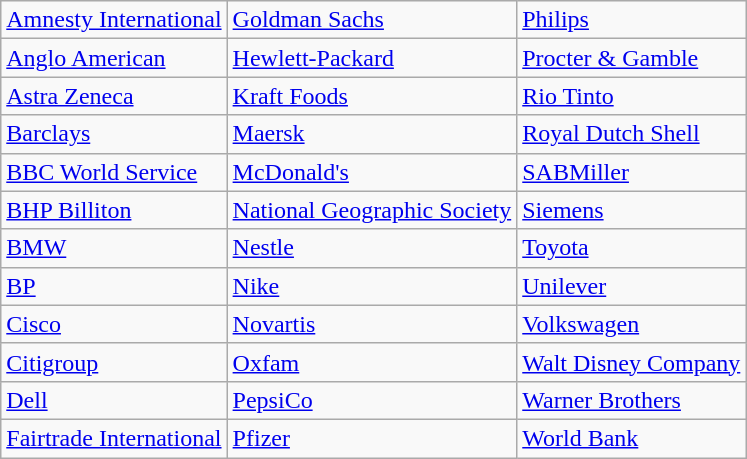<table class="wikitable">
<tr>
<td><a href='#'>Amnesty International</a></td>
<td><a href='#'>Goldman Sachs</a></td>
<td><a href='#'>Philips</a></td>
</tr>
<tr>
<td><a href='#'>Anglo American</a></td>
<td><a href='#'>Hewlett-Packard</a></td>
<td><a href='#'>Procter & Gamble</a></td>
</tr>
<tr>
<td><a href='#'>Astra Zeneca</a></td>
<td><a href='#'>Kraft Foods</a></td>
<td><a href='#'>Rio Tinto</a></td>
</tr>
<tr>
<td><a href='#'>Barclays</a></td>
<td><a href='#'>Maersk</a></td>
<td><a href='#'>Royal Dutch Shell</a></td>
</tr>
<tr>
<td><a href='#'>BBC World Service</a></td>
<td><a href='#'>McDonald's</a></td>
<td><a href='#'>SABMiller</a></td>
</tr>
<tr>
<td><a href='#'>BHP Billiton</a></td>
<td><a href='#'>National Geographic Society</a></td>
<td><a href='#'>Siemens</a></td>
</tr>
<tr>
<td><a href='#'>BMW</a></td>
<td><a href='#'>Nestle</a></td>
<td><a href='#'>Toyota</a></td>
</tr>
<tr>
<td><a href='#'>BP</a></td>
<td><a href='#'>Nike</a></td>
<td><a href='#'>Unilever</a></td>
</tr>
<tr>
<td><a href='#'>Cisco</a></td>
<td><a href='#'>Novartis</a></td>
<td><a href='#'>Volkswagen</a></td>
</tr>
<tr>
<td><a href='#'>Citigroup</a></td>
<td><a href='#'>Oxfam</a></td>
<td><a href='#'>Walt Disney Company</a></td>
</tr>
<tr>
<td><a href='#'>Dell</a></td>
<td><a href='#'>PepsiCo</a></td>
<td><a href='#'>Warner Brothers</a></td>
</tr>
<tr>
<td><a href='#'>Fairtrade International</a></td>
<td><a href='#'>Pfizer</a></td>
<td><a href='#'>World Bank</a></td>
</tr>
</table>
